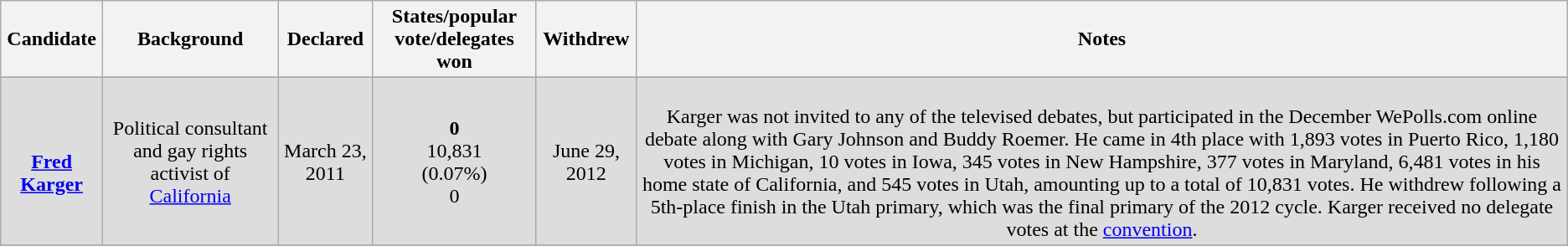<table class=wikitable style="text-align:center">
<tr>
<th>Candidate</th>
<th>Background</th>
<th>Declared</th>
<th>States/popular vote/delegates won</th>
<th>Withdrew</th>
<th>Notes</th>
</tr>
<tr>
</tr>
<tr style="background: #DDDDDD">
<td><br><strong><a href='#'>Fred Karger</a></strong></td>
<td>Political consultant and gay rights activist of <a href='#'>California</a></td>
<td>March 23, 2011</td>
<td><strong>0</strong><br>10,831<br>(0.07%)<br>0</td>
<td>June 29, 2012</td>
<td><br> Karger was not invited to any of the televised debates, but participated in the December WePolls.com online debate along with Gary Johnson and Buddy Roemer. He came in 4th place with 1,893 votes in Puerto Rico, 1,180 votes in Michigan, 10 votes in Iowa, 345 votes in New Hampshire, 377 votes in Maryland, 6,481 votes in his home state of California, and 545 votes in Utah, amounting up to a total of 10,831 votes. He withdrew following a 5th-place finish in the Utah primary, which was the final primary of the 2012 cycle. Karger received no delegate votes at the <a href='#'>convention</a>.</td>
</tr>
<tr>
</tr>
</table>
